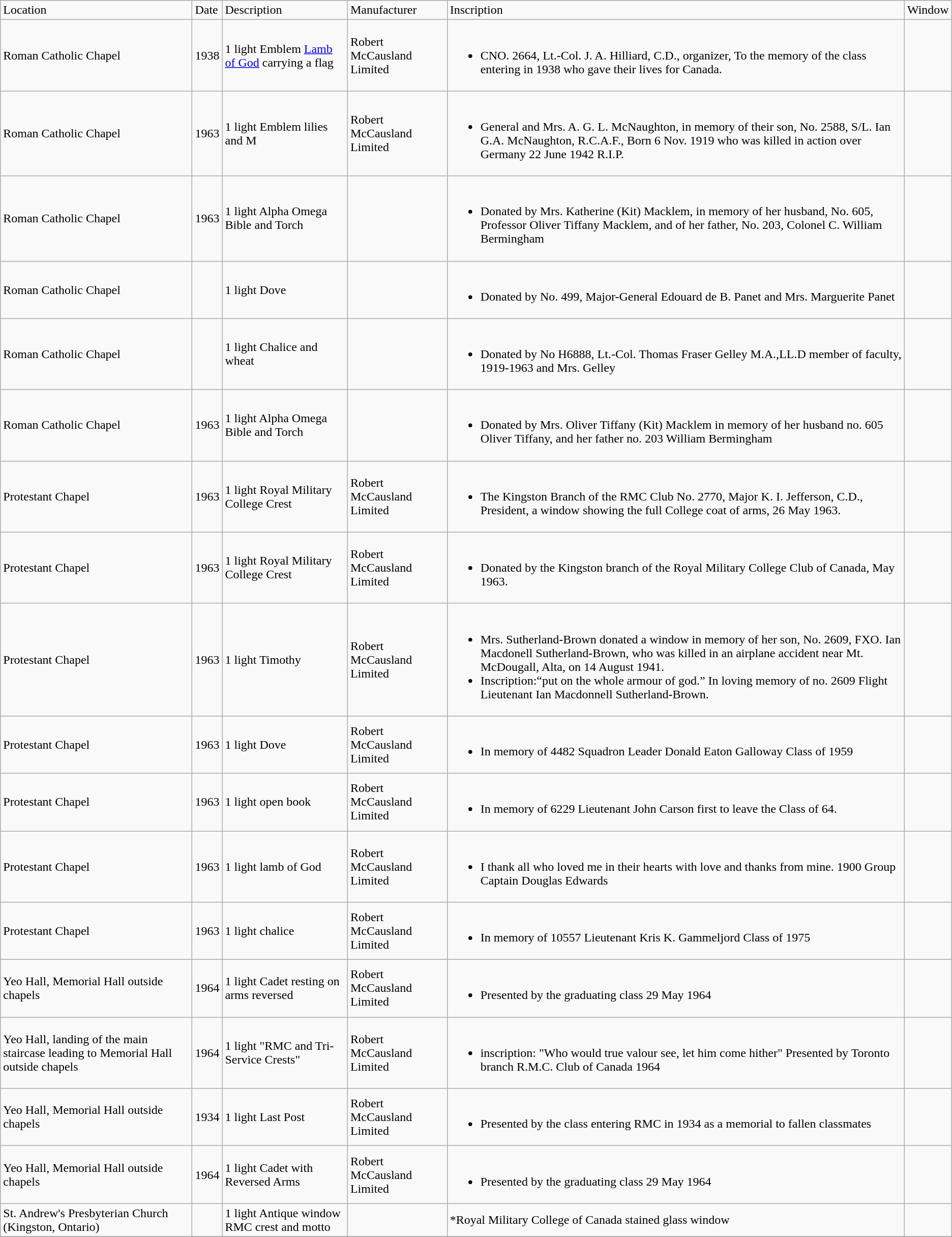<table class="wikitable">
<tr>
<td>Location</td>
<td>Date</td>
<td>Description</td>
<td>Manufacturer</td>
<td>Inscription</td>
<td>Window</td>
</tr>
<tr>
<td>Roman Catholic Chapel</td>
<td>1938</td>
<td>1 light Emblem <a href='#'>Lamb of God</a> carrying a flag</td>
<td>Robert McCausland Limited</td>
<td><br><ul><li>CNO. 2664, Lt.-Col. J. A. Hilliard, C.D., organizer, To the memory of the class entering in 1938 who gave their lives for Canada.</li></ul></td>
<td></td>
</tr>
<tr>
<td>Roman Catholic Chapel</td>
<td>1963</td>
<td>1 light Emblem lilies and M</td>
<td>Robert McCausland Limited</td>
<td><br><ul><li>General and Mrs. A. G. L. McNaughton, in memory of their son, No. 2588, S/L. Ian G.A. McNaughton, R.C.A.F., Born 6 Nov. 1919 who was killed in action over Germany 22 June 1942 R.I.P.</li></ul></td>
<td></td>
</tr>
<tr>
<td>Roman Catholic Chapel</td>
<td>1963</td>
<td>1 light Alpha Omega Bible and Torch</td>
<td></td>
<td><br><ul><li>Donated by Mrs. Katherine (Kit) Macklem, in memory of her husband, No. 605, Professor Oliver Tiffany Macklem, and of her father, No. 203, Colonel C. William Bermingham</li></ul></td>
<td></td>
</tr>
<tr>
<td>Roman Catholic Chapel</td>
<td></td>
<td>1 light Dove</td>
<td></td>
<td><br><ul><li>Donated by No. 499, Major-General Edouard de B. Panet and Mrs. Marguerite Panet</li></ul></td>
<td></td>
</tr>
<tr>
<td>Roman Catholic Chapel</td>
<td></td>
<td>1 light Chalice and wheat</td>
<td></td>
<td><br><ul><li>Donated by No H6888, Lt.-Col. Thomas Fraser Gelley M.A.,LL.D member of faculty, 1919-1963 and Mrs. Gelley</li></ul></td>
<td></td>
</tr>
<tr>
<td>Roman Catholic Chapel</td>
<td>1963</td>
<td>1 light Alpha Omega Bible and Torch</td>
<td></td>
<td><br><ul><li>Donated by Mrs. Oliver Tiffany (Kit) Macklem in memory of her husband no. 605 Oliver Tiffany, and her father no. 203 William Bermingham</li></ul></td>
<td></td>
</tr>
<tr>
<td>Protestant Chapel</td>
<td>1963</td>
<td>1 light Royal Military College Crest</td>
<td>Robert McCausland Limited</td>
<td><br><ul><li>The Kingston Branch of the RMC Club No. 2770, Major K. I. Jefferson, C.D., President, a window showing the full College coat of arms, 26 May 1963.</li></ul></td>
<td></td>
</tr>
<tr>
<td>Protestant Chapel</td>
<td>1963</td>
<td>1 light Royal Military College Crest</td>
<td>Robert McCausland Limited</td>
<td><br><ul><li>Donated by the Kingston branch of the Royal Military College Club of Canada, May 1963.</li></ul></td>
<td></td>
</tr>
<tr>
<td>Protestant Chapel</td>
<td>1963</td>
<td>1 light Timothy</td>
<td>Robert McCausland Limited</td>
<td><br><ul><li>Mrs. Sutherland-Brown donated a window in memory of her son, No. 2609, FXO. Ian Macdonell Sutherland-Brown, who was killed in an airplane accident near Mt. McDougall, Alta, on 14 August 1941.</li><li>Inscription:“put on the whole armour of god.” In loving memory of no. 2609 Flight Lieutenant Ian Macdonnell Sutherland-Brown.</li></ul></td>
<td></td>
</tr>
<tr>
<td>Protestant Chapel</td>
<td>1963</td>
<td>1 light Dove</td>
<td>Robert McCausland Limited</td>
<td><br><ul><li>In memory of 4482 Squadron Leader Donald Eaton Galloway Class of 1959</li></ul></td>
<td></td>
</tr>
<tr>
<td>Protestant Chapel</td>
<td>1963</td>
<td>1 light open book</td>
<td>Robert McCausland Limited</td>
<td><br><ul><li>In memory of 6229 Lieutenant John Carson first to leave the Class of 64.</li></ul></td>
<td></td>
</tr>
<tr>
<td>Protestant Chapel</td>
<td>1963</td>
<td>1 light lamb of God</td>
<td>Robert McCausland Limited</td>
<td><br><ul><li>I thank all who loved me in their hearts with love and thanks from mine. 1900 Group Captain Douglas Edwards</li></ul></td>
<td></td>
</tr>
<tr>
<td>Protestant Chapel</td>
<td>1963</td>
<td>1 light chalice</td>
<td>Robert McCausland Limited</td>
<td><br><ul><li>In memory of 10557 Lieutenant Kris K. Gammeljord Class of 1975</li></ul></td>
<td></td>
</tr>
<tr>
<td>Yeo Hall, Memorial Hall outside chapels</td>
<td>1964</td>
<td>1 light Cadet resting on arms reversed</td>
<td>Robert McCausland Limited</td>
<td><br><ul><li>Presented by the graduating class 29 May 1964</li></ul></td>
<td></td>
</tr>
<tr>
<td>Yeo Hall, landing of the main staircase leading to Memorial Hall outside chapels</td>
<td>1964</td>
<td>1 light "RMC and Tri-Service Crests"</td>
<td>Robert McCausland Limited</td>
<td><br><ul><li>inscription: "Who would true valour see, let him come hither" Presented by Toronto branch R.M.C. Club of Canada 1964 </li></ul></td>
<td></td>
</tr>
<tr>
<td>Yeo Hall, Memorial Hall outside chapels</td>
<td>1934</td>
<td>1 light Last Post</td>
<td>Robert McCausland Limited</td>
<td><br><ul><li>Presented by the class entering RMC in 1934 as a memorial to fallen classmates</li></ul></td>
<td></td>
</tr>
<tr>
<td>Yeo Hall, Memorial Hall outside chapels</td>
<td>1964</td>
<td>1 light Cadet with Reversed Arms</td>
<td>Robert McCausland Limited</td>
<td><br><ul><li>Presented by the graduating class 29 May 1964</li></ul></td>
<td></td>
</tr>
<tr>
<td>St. Andrew's Presbyterian Church (Kingston, Ontario)</td>
<td></td>
<td>1 light Antique window RMC crest and motto</td>
<td></td>
<td>*Royal Military College of Canada stained glass window</td>
<td></td>
</tr>
<tr>
</tr>
</table>
